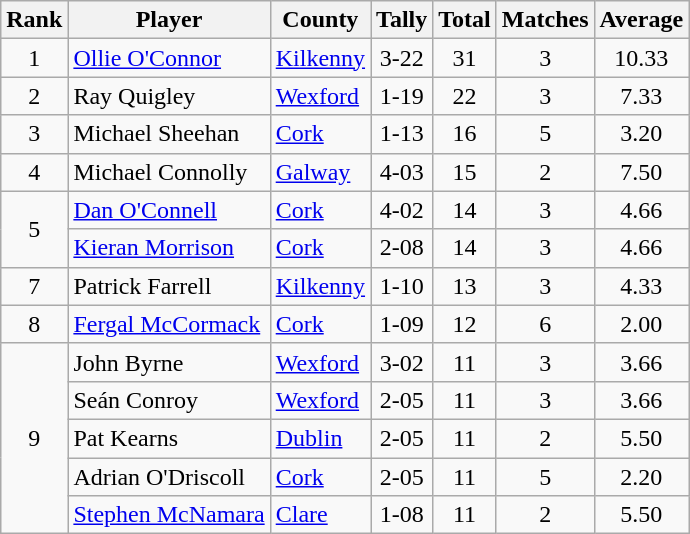<table class="wikitable">
<tr>
<th>Rank</th>
<th>Player</th>
<th>County</th>
<th>Tally</th>
<th>Total</th>
<th>Matches</th>
<th>Average</th>
</tr>
<tr>
<td rowspan=1 align=center>1</td>
<td><a href='#'>Ollie O'Connor</a></td>
<td><a href='#'>Kilkenny</a></td>
<td align=center>3-22</td>
<td align=center>31</td>
<td align=center>3</td>
<td align=center>10.33</td>
</tr>
<tr>
<td rowspan=1 align=center>2</td>
<td>Ray Quigley</td>
<td><a href='#'>Wexford</a></td>
<td align=center>1-19</td>
<td align=center>22</td>
<td align=center>3</td>
<td align=center>7.33</td>
</tr>
<tr>
<td rowspan=1 align=center>3</td>
<td>Michael Sheehan</td>
<td><a href='#'>Cork</a></td>
<td align=center>1-13</td>
<td align=center>16</td>
<td align=center>5</td>
<td align=center>3.20</td>
</tr>
<tr>
<td rowspan=1 align=center>4</td>
<td>Michael Connolly</td>
<td><a href='#'>Galway</a></td>
<td align=center>4-03</td>
<td align=center>15</td>
<td align=center>2</td>
<td align=center>7.50</td>
</tr>
<tr>
<td rowspan=2 align=center>5</td>
<td><a href='#'>Dan O'Connell</a></td>
<td><a href='#'>Cork</a></td>
<td align=center>4-02</td>
<td align=center>14</td>
<td align=center>3</td>
<td align=center>4.66</td>
</tr>
<tr>
<td><a href='#'>Kieran Morrison</a></td>
<td><a href='#'>Cork</a></td>
<td align=center>2-08</td>
<td align=center>14</td>
<td align=center>3</td>
<td align=center>4.66</td>
</tr>
<tr>
<td rowspan=1 align=center>7</td>
<td>Patrick Farrell</td>
<td><a href='#'>Kilkenny</a></td>
<td align=center>1-10</td>
<td align=center>13</td>
<td align=center>3</td>
<td align=center>4.33</td>
</tr>
<tr>
<td rowspan=1 align=center>8</td>
<td><a href='#'>Fergal McCormack</a></td>
<td><a href='#'>Cork</a></td>
<td align=center>1-09</td>
<td align=center>12</td>
<td align=center>6</td>
<td align=center>2.00</td>
</tr>
<tr>
<td rowspan=5 align=center>9</td>
<td>John Byrne</td>
<td><a href='#'>Wexford</a></td>
<td align=center>3-02</td>
<td align=center>11</td>
<td align=center>3</td>
<td align=center>3.66</td>
</tr>
<tr>
<td>Seán Conroy</td>
<td><a href='#'>Wexford</a></td>
<td align=center>2-05</td>
<td align=center>11</td>
<td align=center>3</td>
<td align=center>3.66</td>
</tr>
<tr>
<td>Pat Kearns</td>
<td><a href='#'>Dublin</a></td>
<td align=center>2-05</td>
<td align=center>11</td>
<td align=center>2</td>
<td align=center>5.50</td>
</tr>
<tr>
<td>Adrian O'Driscoll</td>
<td><a href='#'>Cork</a></td>
<td align=center>2-05</td>
<td align=center>11</td>
<td align=center>5</td>
<td align=center>2.20</td>
</tr>
<tr>
<td><a href='#'>Stephen McNamara</a></td>
<td><a href='#'>Clare</a></td>
<td align=center>1-08</td>
<td align=center>11</td>
<td align=center>2</td>
<td align=center>5.50</td>
</tr>
</table>
